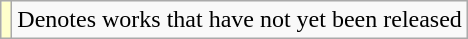<table class="wikitable">
<tr>
<td style="background:#FFFFCC;"></td>
<td>Denotes works that have not yet been released</td>
</tr>
</table>
